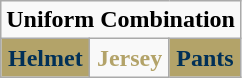<table class="wikitable"  style="display: inline-table;">
<tr>
<td align="center" Colspan="3"><strong>Uniform Combination</strong></td>
</tr>
<tr align="center">
<td style="background:#B3A369; color:#013057"><strong>Helmet</strong></td>
<td style="background:#white; color:#B3A369"><strong>Jersey</strong></td>
<td style="background:#B3A369; color:#013057"><strong>Pants</strong></td>
</tr>
</table>
